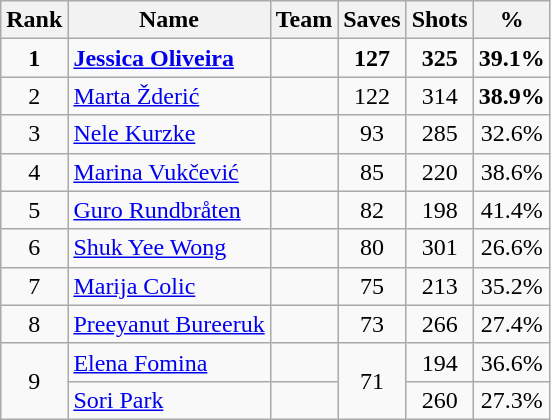<table class="wikitable" style="text-align: center;">
<tr>
<th>Rank</th>
<th>Name</th>
<th>Team</th>
<th>Saves</th>
<th>Shots</th>
<th>%</th>
</tr>
<tr>
<td><strong>1</strong></td>
<td align="left"><strong><a href='#'>Jessica Oliveira</a></strong></td>
<td align="left"><strong></strong></td>
<td><strong>127</strong></td>
<td><strong>325</strong></td>
<td><strong>39.1%</strong></td>
</tr>
<tr>
<td>2</td>
<td align="left"><a href='#'>Marta Žderić</a></td>
<td align="left"></td>
<td>122</td>
<td>314</td>
<td><strong>38.9%</strong></td>
</tr>
<tr>
<td>3</td>
<td align="left"><a href='#'>Nele Kurzke</a></td>
<td align="left"></td>
<td>93</td>
<td>285</td>
<td>32.6%</td>
</tr>
<tr>
<td>4</td>
<td align="left"><a href='#'>Marina Vukčević</a></td>
<td align="left"></td>
<td>85</td>
<td>220</td>
<td>38.6%</td>
</tr>
<tr>
<td>5</td>
<td align="left"><a href='#'>Guro Rundbråten</a></td>
<td align="left"></td>
<td>82</td>
<td>198</td>
<td>41.4%</td>
</tr>
<tr>
<td>6</td>
<td align="left"><a href='#'>Shuk Yee Wong</a></td>
<td align="left"></td>
<td>80</td>
<td>301</td>
<td>26.6%</td>
</tr>
<tr>
<td>7</td>
<td align="left"><a href='#'>Marija Colic</a></td>
<td align="left"></td>
<td>75</td>
<td>213</td>
<td>35.2%</td>
</tr>
<tr>
<td>8</td>
<td align="left"><a href='#'>Preeyanut Bureeruk</a></td>
<td align="left"></td>
<td>73</td>
<td>266</td>
<td>27.4%</td>
</tr>
<tr>
<td rowspan=2>9</td>
<td align="left"><a href='#'>Elena Fomina</a></td>
<td align="left"></td>
<td rowspan=2>71</td>
<td>194</td>
<td>36.6%</td>
</tr>
<tr>
<td align="left"><a href='#'>Sori Park</a></td>
<td align="left"></td>
<td>260</td>
<td>27.3%</td>
</tr>
</table>
